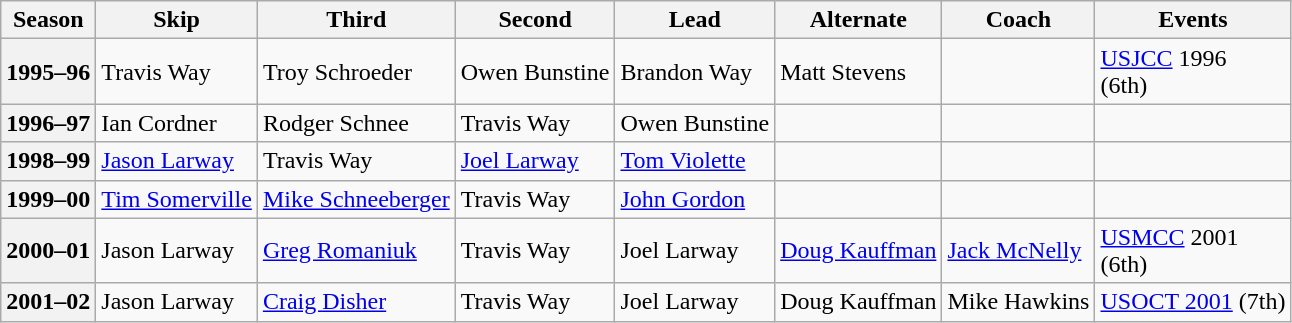<table class="wikitable">
<tr>
<th scope="col">Season</th>
<th scope="col">Skip</th>
<th scope="col">Third</th>
<th scope="col">Second</th>
<th scope="col">Lead</th>
<th scope="col">Alternate</th>
<th scope="col">Coach</th>
<th scope="col">Events</th>
</tr>
<tr>
<th scope="row">1995–96</th>
<td>Travis Way</td>
<td>Troy Schroeder</td>
<td>Owen Bunstine</td>
<td>Brandon Way</td>
<td>Matt Stevens</td>
<td></td>
<td><a href='#'>USJCC</a> 1996 <br> (6th)</td>
</tr>
<tr>
<th scope="row">1996–97</th>
<td>Ian Cordner</td>
<td>Rodger Schnee</td>
<td>Travis Way</td>
<td>Owen Bunstine</td>
<td></td>
<td></td>
<td></td>
</tr>
<tr>
<th scope="row">1998–99</th>
<td><a href='#'>Jason Larway</a></td>
<td>Travis Way</td>
<td><a href='#'>Joel Larway</a></td>
<td><a href='#'>Tom Violette</a></td>
<td></td>
<td></td>
<td></td>
</tr>
<tr>
<th scope="row">1999–00</th>
<td><a href='#'>Tim Somerville</a></td>
<td><a href='#'>Mike Schneeberger</a></td>
<td>Travis Way</td>
<td><a href='#'>John Gordon</a></td>
<td></td>
<td></td>
<td></td>
</tr>
<tr>
<th scope="row">2000–01</th>
<td>Jason Larway</td>
<td><a href='#'>Greg Romaniuk</a></td>
<td>Travis Way</td>
<td>Joel Larway</td>
<td><a href='#'>Doug Kauffman</a></td>
<td><a href='#'>Jack McNelly</a></td>
<td><a href='#'>USMCC</a> 2001 <br> (6th)</td>
</tr>
<tr>
<th scope="row">2001–02</th>
<td>Jason Larway</td>
<td><a href='#'>Craig Disher</a></td>
<td>Travis Way</td>
<td>Joel Larway</td>
<td>Doug Kauffman</td>
<td>Mike Hawkins</td>
<td><a href='#'>USOCT 2001</a> (7th)</td>
</tr>
</table>
